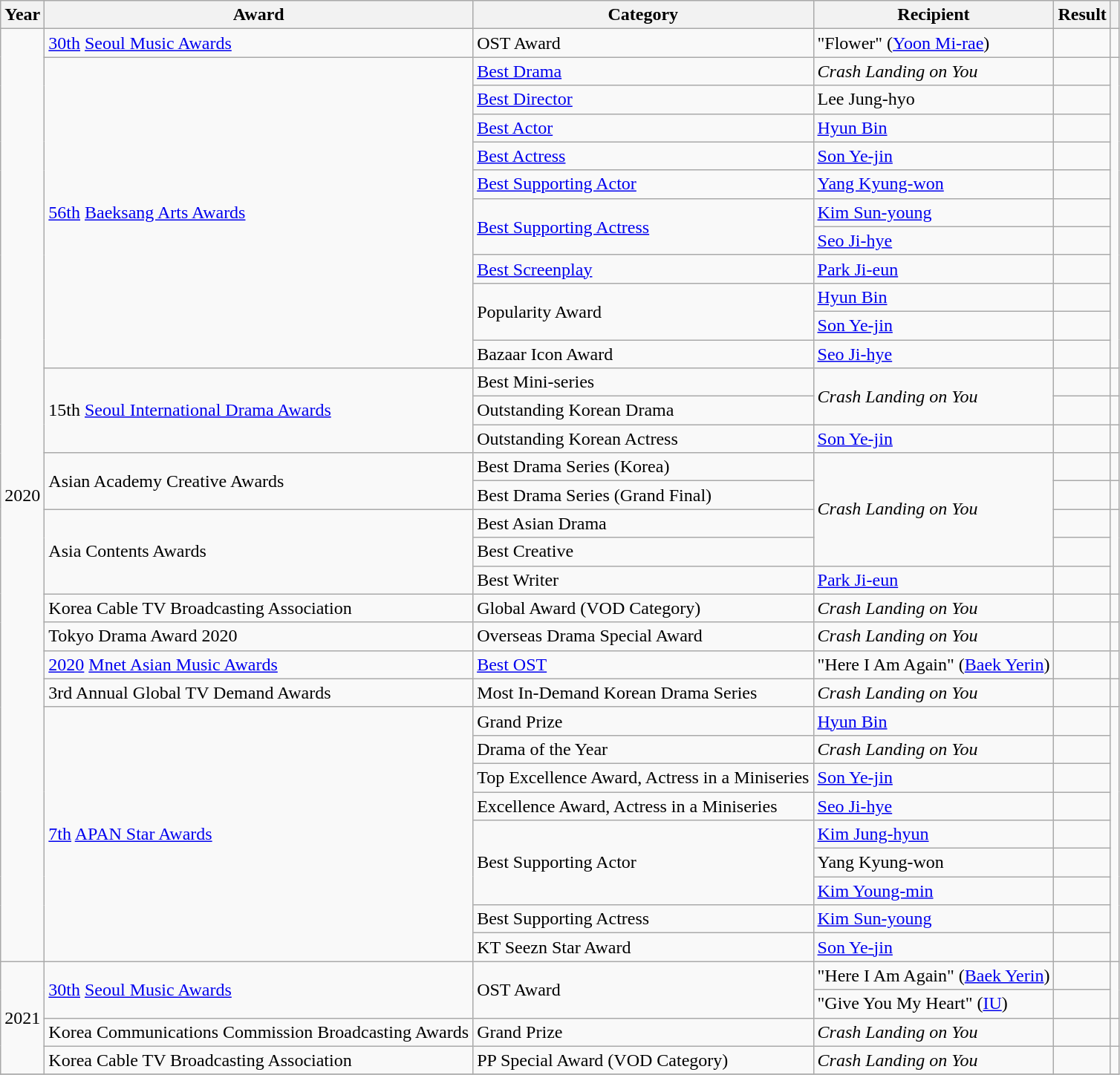<table class="wikitable sortable">
<tr>
<th>Year</th>
<th>Award</th>
<th>Category</th>
<th>Recipient</th>
<th>Result</th>
<th class="unsortable"></th>
</tr>
<tr>
<td rowspan="33">2020</td>
<td><a href='#'>30th</a> <a href='#'>Seoul Music Awards</a></td>
<td>OST Award</td>
<td>"Flower" (<a href='#'>Yoon Mi-rae</a>)</td>
<td></td>
<td></td>
</tr>
<tr>
<td rowspan="11"><a href='#'>56th</a> <a href='#'>Baeksang Arts Awards</a></td>
<td><a href='#'>Best Drama</a></td>
<td><em>Crash Landing on You</em></td>
<td></td>
<td rowspan="11"></td>
</tr>
<tr>
<td><a href='#'>Best Director</a></td>
<td>Lee Jung-hyo</td>
<td></td>
</tr>
<tr>
<td><a href='#'>Best Actor</a></td>
<td><a href='#'>Hyun Bin</a></td>
<td></td>
</tr>
<tr>
<td><a href='#'>Best Actress</a></td>
<td><a href='#'>Son Ye-jin</a></td>
<td></td>
</tr>
<tr>
<td><a href='#'>Best Supporting Actor</a></td>
<td><a href='#'>Yang Kyung-won</a></td>
<td></td>
</tr>
<tr>
<td rowspan=2><a href='#'>Best Supporting Actress</a></td>
<td><a href='#'>Kim Sun-young</a></td>
<td></td>
</tr>
<tr>
<td><a href='#'>Seo Ji-hye</a></td>
<td></td>
</tr>
<tr>
<td><a href='#'>Best Screenplay</a></td>
<td><a href='#'>Park Ji-eun</a></td>
<td></td>
</tr>
<tr>
<td rowspan="2">Popularity Award</td>
<td><a href='#'>Hyun Bin</a></td>
<td></td>
</tr>
<tr>
<td><a href='#'>Son Ye-jin</a></td>
<td></td>
</tr>
<tr>
<td>Bazaar Icon Award</td>
<td><a href='#'>Seo Ji-hye</a></td>
<td></td>
</tr>
<tr>
<td rowspan="3">15th <a href='#'>Seoul International Drama Awards</a></td>
<td>Best Mini-series</td>
<td rowspan="2"><em>Crash Landing on You</em></td>
<td></td>
<td></td>
</tr>
<tr>
<td>Outstanding Korean Drama</td>
<td></td>
<td></td>
</tr>
<tr>
<td>Outstanding Korean Actress</td>
<td><a href='#'>Son Ye-jin</a></td>
<td></td>
<td></td>
</tr>
<tr>
<td rowspan="2">Asian Academy Creative Awards</td>
<td>Best Drama Series (Korea)</td>
<td rowspan="4"><em>Crash Landing on You</em></td>
<td></td>
<td></td>
</tr>
<tr>
<td>Best Drama Series (Grand Final)</td>
<td></td>
<td></td>
</tr>
<tr>
<td rowspan="3">Asia Contents Awards</td>
<td>Best Asian Drama</td>
<td></td>
<td rowspan="3"></td>
</tr>
<tr>
<td>Best Creative</td>
<td></td>
</tr>
<tr>
<td>Best Writer</td>
<td><a href='#'>Park Ji-eun</a></td>
<td></td>
</tr>
<tr>
<td>Korea Cable TV Broadcasting Association</td>
<td>Global Award (VOD Category)</td>
<td><em>Crash Landing on You</em></td>
<td></td>
<td></td>
</tr>
<tr>
<td>Tokyo Drama Award 2020</td>
<td>Overseas Drama Special Award</td>
<td><em>Crash Landing on You</em></td>
<td></td>
<td></td>
</tr>
<tr>
<td><a href='#'>2020</a> <a href='#'>Mnet Asian Music Awards</a></td>
<td><a href='#'>Best OST</a></td>
<td>"Here I Am Again" (<a href='#'>Baek Yerin</a>)</td>
<td></td>
<td></td>
</tr>
<tr>
<td>3rd Annual Global TV Demand Awards</td>
<td>Most In-Demand Korean Drama Series</td>
<td><em>Crash Landing on You</em></td>
<td></td>
<td></td>
</tr>
<tr>
<td rowspan="9"><a href='#'>7th</a> <a href='#'>APAN Star Awards</a></td>
<td>Grand Prize</td>
<td><a href='#'>Hyun Bin</a></td>
<td></td>
<td rowspan="9"></td>
</tr>
<tr>
<td>Drama of the Year</td>
<td><em>Crash Landing on You</em></td>
<td></td>
</tr>
<tr>
<td>Top Excellence Award, Actress in a Miniseries</td>
<td><a href='#'>Son Ye-jin</a></td>
<td></td>
</tr>
<tr>
<td>Excellence Award, Actress in a Miniseries</td>
<td><a href='#'>Seo Ji-hye</a></td>
<td></td>
</tr>
<tr>
<td rowspan="3">Best Supporting Actor</td>
<td><a href='#'>Kim Jung-hyun</a></td>
<td></td>
</tr>
<tr>
<td>Yang Kyung-won</td>
<td></td>
</tr>
<tr>
<td><a href='#'>Kim Young-min</a></td>
<td></td>
</tr>
<tr>
<td>Best Supporting Actress</td>
<td><a href='#'>Kim Sun-young</a></td>
<td></td>
</tr>
<tr>
<td>KT Seezn Star Award</td>
<td><a href='#'>Son Ye-jin</a></td>
<td></td>
</tr>
<tr>
<td rowspan="4">2021</td>
<td rowspan="2"><a href='#'>30th</a> <a href='#'>Seoul Music Awards</a></td>
<td rowspan="2">OST Award</td>
<td>"Here I Am Again" (<a href='#'>Baek Yerin</a>)</td>
<td></td>
<td rowspan="2"></td>
</tr>
<tr>
<td>"Give You My Heart" (<a href='#'>IU</a>)</td>
<td></td>
</tr>
<tr>
<td>Korea Communications Commission Broadcasting Awards</td>
<td>Grand Prize</td>
<td><em>Crash Landing on You</em></td>
<td></td>
<td></td>
</tr>
<tr>
<td>Korea Cable TV Broadcasting Association</td>
<td>PP Special Award (VOD Category)</td>
<td><em>Crash Landing on You</em></td>
<td></td>
<td></td>
</tr>
<tr>
</tr>
</table>
